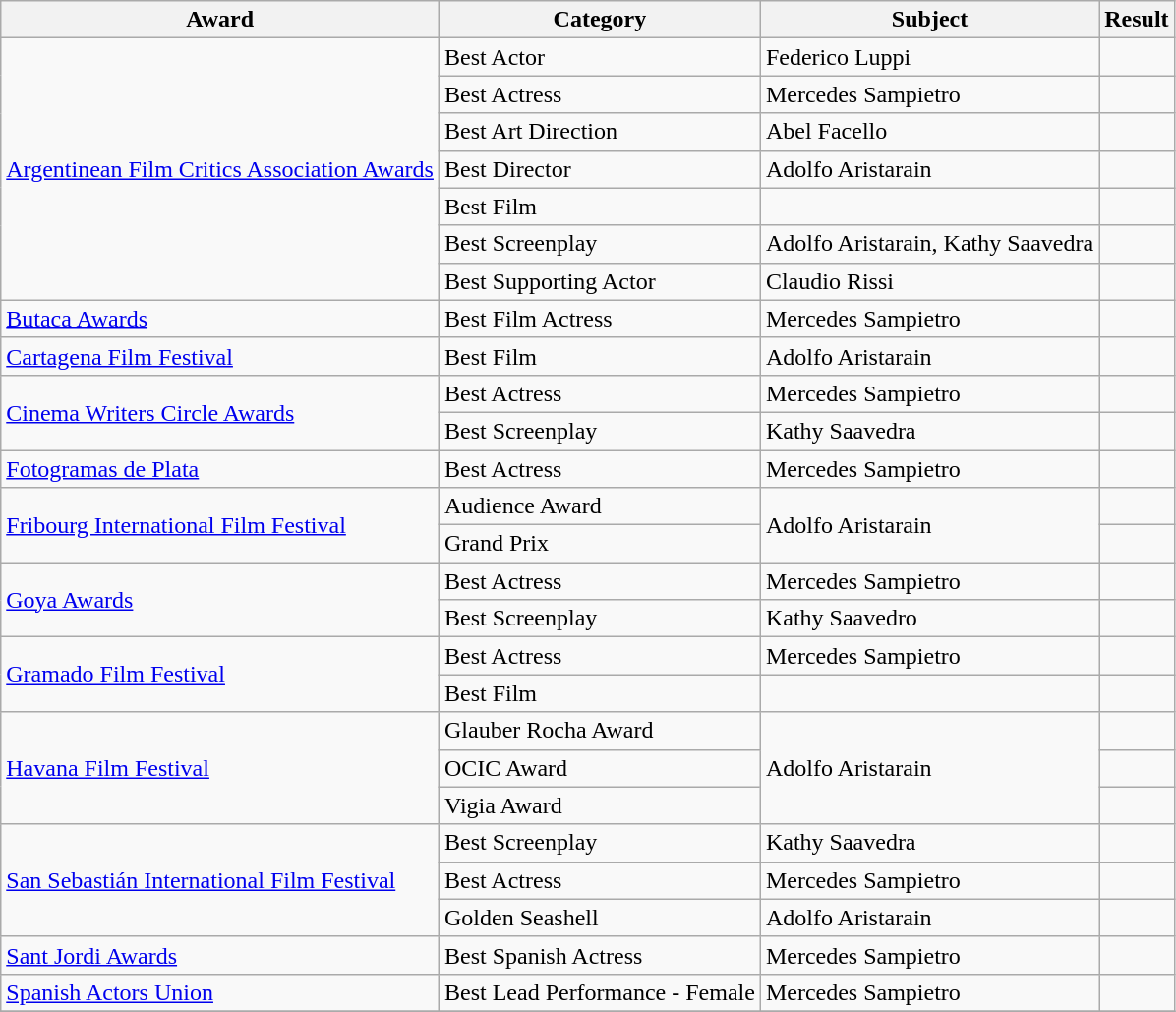<table class="wikitable">
<tr>
<th>Award</th>
<th>Category</th>
<th>Subject</th>
<th>Result</th>
</tr>
<tr>
<td rowspan=7><a href='#'>Argentinean Film Critics Association Awards</a></td>
<td>Best Actor</td>
<td>Federico Luppi</td>
<td></td>
</tr>
<tr>
<td>Best Actress</td>
<td>Mercedes Sampietro</td>
<td></td>
</tr>
<tr>
<td>Best Art Direction</td>
<td>Abel Facello</td>
<td></td>
</tr>
<tr>
<td>Best Director</td>
<td>Adolfo Aristarain</td>
<td></td>
</tr>
<tr>
<td>Best Film</td>
<td></td>
<td></td>
</tr>
<tr>
<td>Best Screenplay</td>
<td>Adolfo Aristarain, Kathy Saavedra</td>
<td></td>
</tr>
<tr>
<td>Best Supporting Actor</td>
<td>Claudio Rissi</td>
<td></td>
</tr>
<tr>
<td><a href='#'>Butaca Awards</a></td>
<td>Best Film Actress</td>
<td>Mercedes Sampietro</td>
<td></td>
</tr>
<tr>
<td><a href='#'>Cartagena Film Festival</a></td>
<td>Best Film</td>
<td>Adolfo Aristarain</td>
<td></td>
</tr>
<tr>
<td rowspan=2><a href='#'>Cinema Writers Circle Awards</a></td>
<td>Best Actress</td>
<td>Mercedes Sampietro</td>
<td></td>
</tr>
<tr>
<td>Best Screenplay</td>
<td>Kathy Saavedra</td>
<td></td>
</tr>
<tr>
<td><a href='#'>Fotogramas de Plata</a></td>
<td>Best Actress</td>
<td>Mercedes Sampietro</td>
<td></td>
</tr>
<tr>
<td rowspan=2><a href='#'>Fribourg International Film Festival</a></td>
<td>Audience Award</td>
<td rowspan=2>Adolfo Aristarain</td>
<td></td>
</tr>
<tr>
<td>Grand Prix</td>
<td></td>
</tr>
<tr>
<td rowspan=2><a href='#'>Goya Awards</a></td>
<td>Best Actress</td>
<td>Mercedes Sampietro</td>
<td></td>
</tr>
<tr>
<td>Best Screenplay</td>
<td>Kathy Saavedro</td>
<td></td>
</tr>
<tr>
<td rowspan=2><a href='#'>Gramado Film Festival</a></td>
<td>Best Actress</td>
<td>Mercedes Sampietro</td>
<td></td>
</tr>
<tr>
<td>Best Film</td>
<td></td>
<td></td>
</tr>
<tr>
<td rowspan=3><a href='#'>Havana Film Festival</a></td>
<td>Glauber Rocha Award</td>
<td rowspan=3>Adolfo Aristarain</td>
<td></td>
</tr>
<tr>
<td>OCIC Award</td>
<td></td>
</tr>
<tr>
<td>Vigia Award</td>
<td></td>
</tr>
<tr>
<td rowspan=3><a href='#'>San Sebastián International Film Festival</a></td>
<td>Best Screenplay</td>
<td>Kathy Saavedra</td>
<td></td>
</tr>
<tr>
<td>Best Actress</td>
<td>Mercedes Sampietro</td>
<td></td>
</tr>
<tr>
<td>Golden Seashell</td>
<td>Adolfo Aristarain</td>
<td></td>
</tr>
<tr>
<td><a href='#'>Sant Jordi Awards</a></td>
<td>Best Spanish Actress</td>
<td>Mercedes Sampietro</td>
<td></td>
</tr>
<tr>
<td><a href='#'>Spanish Actors Union</a></td>
<td>Best Lead Performance - Female</td>
<td>Mercedes Sampietro</td>
<td></td>
</tr>
<tr>
</tr>
</table>
